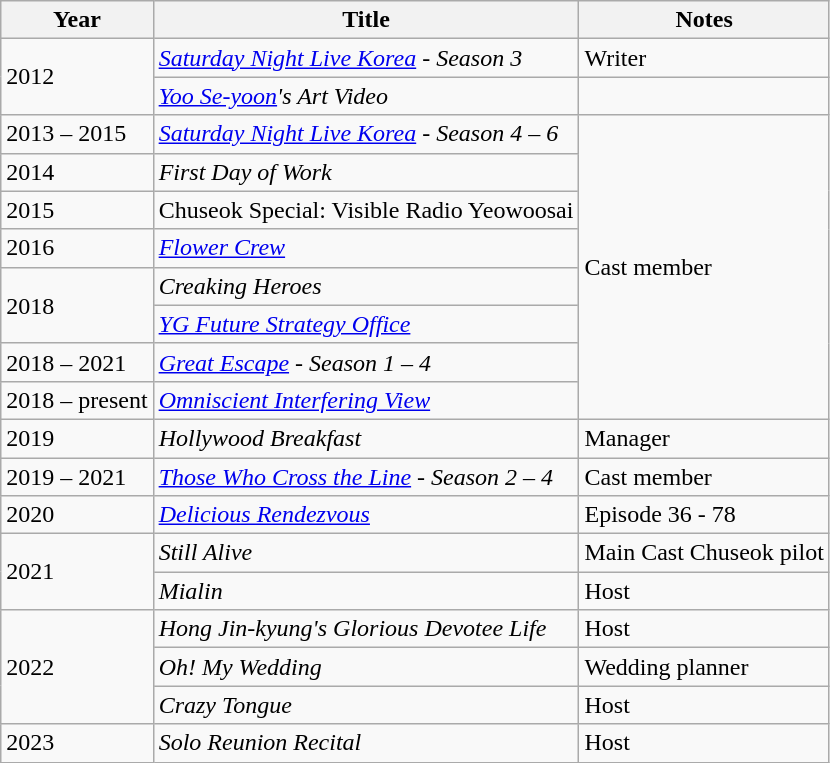<table class="wikitable">
<tr>
<th>Year</th>
<th>Title</th>
<th>Notes</th>
</tr>
<tr>
<td rowspan=2>2012</td>
<td><em><a href='#'>Saturday Night Live Korea</a> - Season 3</em></td>
<td>Writer</td>
</tr>
<tr>
<td><em><a href='#'>Yoo Se-yoon</a>'s Art Video</em></td>
<td></td>
</tr>
<tr>
<td>2013 – 2015</td>
<td><em><a href='#'>Saturday Night Live Korea</a> - Season 4 – 6</em></td>
<td rowspan="8">Cast member</td>
</tr>
<tr>
<td>2014</td>
<td><em>First Day of Work</em></td>
</tr>
<tr>
<td>2015</td>
<td>Chuseok Special: Visible Radio Yeowoosai</td>
</tr>
<tr>
<td>2016</td>
<td><em><a href='#'>Flower Crew</a></em></td>
</tr>
<tr>
<td rowspan=2>2018</td>
<td><em>Creaking Heroes</em></td>
</tr>
<tr>
<td><em><a href='#'>YG Future Strategy Office</a></em></td>
</tr>
<tr>
<td>2018 – 2021</td>
<td><em><a href='#'>Great Escape</a> - Season 1 – 4</em></td>
</tr>
<tr>
<td>2018 – present</td>
<td><em><a href='#'>Omniscient Interfering View</a></em></td>
</tr>
<tr>
<td>2019</td>
<td><em>Hollywood Breakfast</em></td>
<td>Manager</td>
</tr>
<tr>
<td>2019 – 2021</td>
<td><em><a href='#'>Those Who Cross the Line</a> - Season 2 – 4</em></td>
<td>Cast member</td>
</tr>
<tr>
<td>2020</td>
<td><em><a href='#'>Delicious Rendezvous</a></em></td>
<td>Episode 36 - 78</td>
</tr>
<tr>
<td rowspan=2>2021</td>
<td><em>Still Alive</em></td>
<td>Main Cast  Chuseok pilot</td>
</tr>
<tr>
<td><em>Mialin</em></td>
<td>Host</td>
</tr>
<tr>
<td rowspan=3>2022</td>
<td><em>Hong Jin-kyung's Glorious Devotee Life</em></td>
<td>Host </td>
</tr>
<tr>
<td><em>Oh! My Wedding</em></td>
<td>Wedding planner </td>
</tr>
<tr>
<td><em>Crazy Tongue</em> </td>
<td>Host</td>
</tr>
<tr>
<td>2023</td>
<td><em>Solo Reunion Recital</em></td>
<td>Host</td>
</tr>
</table>
